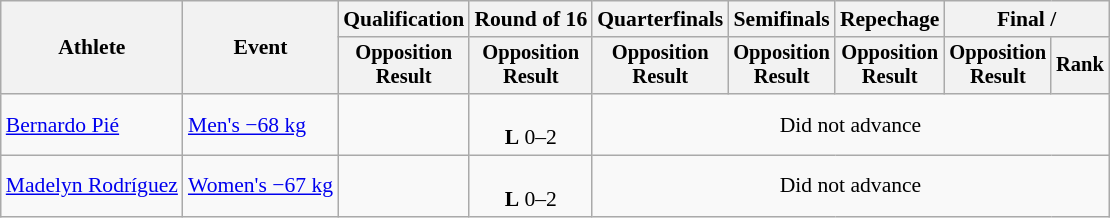<table class=wikitable style=font-size:90%;text-align:center>
<tr>
<th rowspan=2>Athlete</th>
<th rowspan=2>Event</th>
<th>Qualification</th>
<th>Round of 16</th>
<th>Quarterfinals</th>
<th>Semifinals</th>
<th>Repechage</th>
<th colspan=2>Final / </th>
</tr>
<tr style=font-size:95%>
<th>Opposition<br>Result</th>
<th>Opposition<br>Result</th>
<th>Opposition<br>Result</th>
<th>Opposition<br>Result</th>
<th>Opposition<br>Result</th>
<th>Opposition<br>Result</th>
<th>Rank</th>
</tr>
<tr>
<td align=left><a href='#'>Bernardo Pié</a></td>
<td align=left><a href='#'>Men's −68 kg</a></td>
<td></td>
<td><br><strong>L</strong> 0–2</td>
<td colspan="5">Did not advance</td>
</tr>
<tr>
<td align=left><a href='#'>Madelyn Rodríguez</a></td>
<td align=left><a href='#'>Women's −67 kg</a></td>
<td></td>
<td><br><strong>L</strong> 0–2</td>
<td colspan="5">Did not advance</td>
</tr>
</table>
